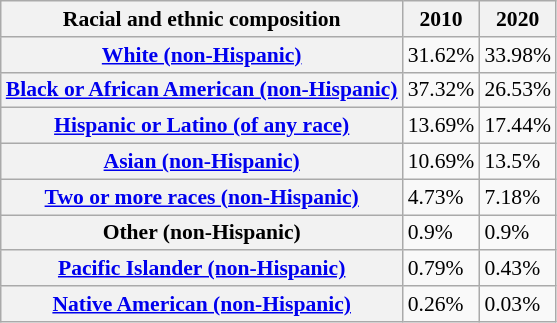<table class="wikitable sortable collapsible" style="font-size: 90%;">
<tr>
<th>Racial and ethnic composition</th>
<th>2010</th>
<th>2020</th>
</tr>
<tr>
<th><a href='#'>White (non-Hispanic)</a></th>
<td>31.62%</td>
<td>33.98%</td>
</tr>
<tr>
<th><a href='#'>Black or African American (non-Hispanic)</a></th>
<td>37.32%</td>
<td>26.53%</td>
</tr>
<tr>
<th><a href='#'>Hispanic or Latino (of any race)</a></th>
<td>13.69%</td>
<td>17.44%</td>
</tr>
<tr>
<th><a href='#'>Asian (non-Hispanic)</a></th>
<td>10.69%</td>
<td>13.5%</td>
</tr>
<tr>
<th><a href='#'>Two or more races (non-Hispanic)</a></th>
<td>4.73%</td>
<td>7.18%</td>
</tr>
<tr>
<th>Other (non-Hispanic)</th>
<td>0.9%</td>
<td>0.9%</td>
</tr>
<tr>
<th><a href='#'>Pacific Islander (non-Hispanic)</a></th>
<td>0.79%</td>
<td>0.43%</td>
</tr>
<tr>
<th><a href='#'>Native American (non-Hispanic)</a></th>
<td>0.26%</td>
<td>0.03%</td>
</tr>
</table>
